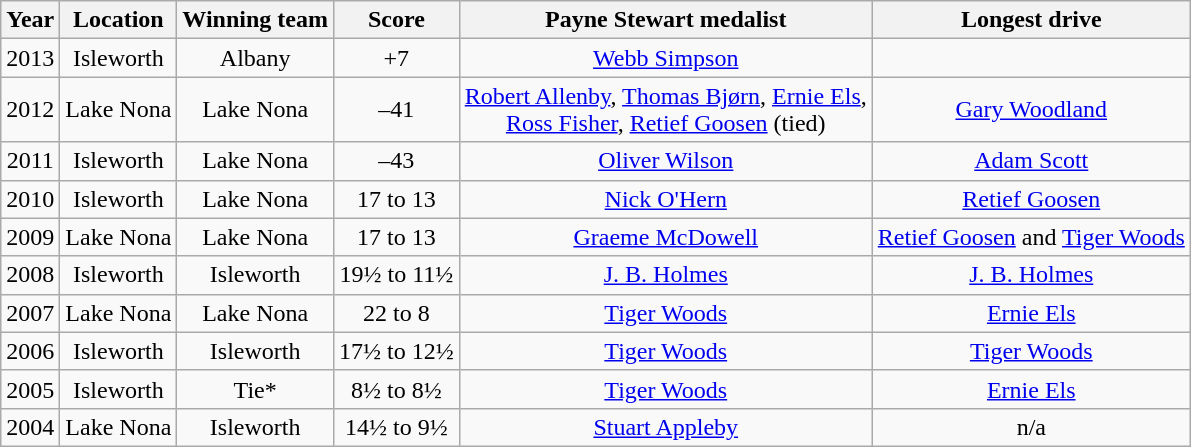<table class="wikitable" style="text-align:center">
<tr>
<th>Year</th>
<th>Location</th>
<th>Winning team</th>
<th>Score</th>
<th>Payne Stewart medalist</th>
<th>Longest drive</th>
</tr>
<tr>
<td>2013</td>
<td>Isleworth</td>
<td>Albany</td>
<td>+7</td>
<td><a href='#'>Webb Simpson</a></td>
<td></td>
</tr>
<tr>
<td>2012</td>
<td>Lake Nona</td>
<td>Lake Nona</td>
<td>–41</td>
<td><a href='#'>Robert Allenby</a>, <a href='#'>Thomas Bjørn</a>, <a href='#'>Ernie Els</a>,<br><a href='#'>Ross Fisher</a>, <a href='#'>Retief Goosen</a> (tied)</td>
<td><a href='#'>Gary Woodland</a></td>
</tr>
<tr>
<td>2011</td>
<td>Isleworth</td>
<td>Lake Nona</td>
<td>–43</td>
<td><a href='#'>Oliver Wilson</a></td>
<td><a href='#'>Adam Scott</a></td>
</tr>
<tr>
<td>2010</td>
<td>Isleworth</td>
<td>Lake Nona</td>
<td>17 to 13</td>
<td><a href='#'>Nick O'Hern</a></td>
<td><a href='#'>Retief Goosen</a></td>
</tr>
<tr>
<td>2009</td>
<td>Lake Nona</td>
<td>Lake Nona</td>
<td>17 to 13</td>
<td><a href='#'>Graeme McDowell</a></td>
<td><a href='#'>Retief Goosen</a> and <a href='#'>Tiger Woods</a></td>
</tr>
<tr>
<td>2008</td>
<td>Isleworth</td>
<td>Isleworth</td>
<td>19½ to 11½</td>
<td><a href='#'>J. B. Holmes</a></td>
<td><a href='#'>J. B. Holmes</a></td>
</tr>
<tr>
<td>2007</td>
<td>Lake Nona</td>
<td>Lake Nona</td>
<td>22 to 8</td>
<td><a href='#'>Tiger Woods</a></td>
<td><a href='#'>Ernie Els</a></td>
</tr>
<tr>
<td>2006</td>
<td>Isleworth</td>
<td>Isleworth</td>
<td>17½ to 12½</td>
<td><a href='#'>Tiger Woods</a></td>
<td><a href='#'>Tiger Woods</a></td>
</tr>
<tr>
<td>2005</td>
<td>Isleworth</td>
<td>Tie*</td>
<td>8½ to 8½</td>
<td><a href='#'>Tiger Woods</a></td>
<td><a href='#'>Ernie Els</a></td>
</tr>
<tr>
<td>2004</td>
<td>Lake Nona</td>
<td>Isleworth</td>
<td>14½ to 9½</td>
<td><a href='#'>Stuart Appleby</a></td>
<td>n/a</td>
</tr>
</table>
